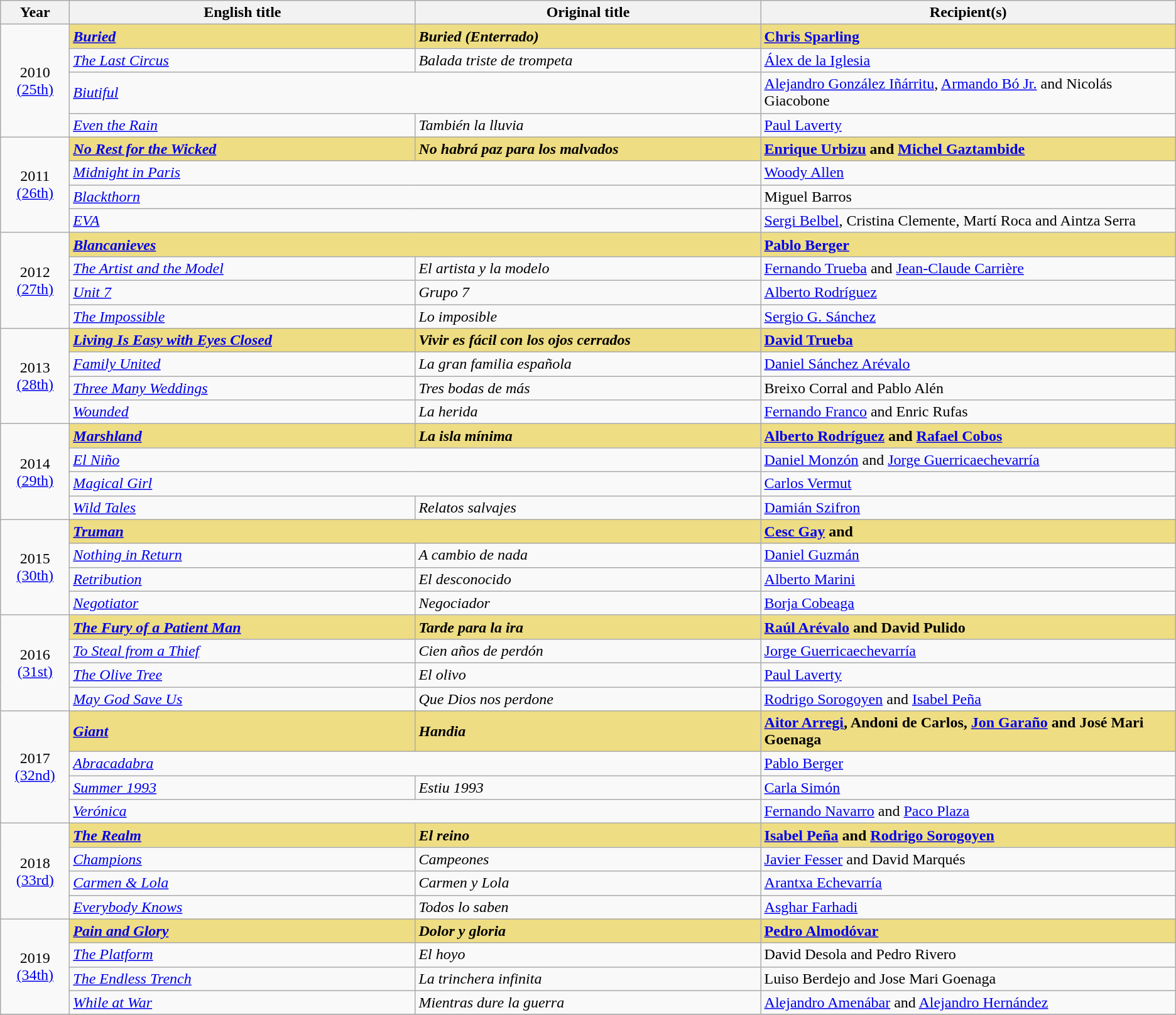<table class="wikitable sortable" style="text-align:left;"style="width:95%">
<tr>
<th scope="col" style="width:5%;">Year</th>
<th scope="col" style="width:25%;">English title</th>
<th scope="col" style="width:25%;">Original title</th>
<th scope="col" style="width:30%;">Recipient(s)</th>
</tr>
<tr>
<td rowspan="4" style="text-align:center;">2010<br><a href='#'>(25th)</a></td>
<td style="background:#eedd82;"><strong><em><a href='#'>Buried</a></em></strong></td>
<td style="background:#eedd82;"><strong><em>Buried (Enterrado)</em></strong></td>
<td style="background:#eedd82;"><strong><a href='#'>Chris Sparling</a></strong></td>
</tr>
<tr>
<td><em><a href='#'>The Last Circus</a></em></td>
<td><em>Balada triste de trompeta</em></td>
<td><a href='#'>Álex de la Iglesia</a></td>
</tr>
<tr>
<td colspan="2"><em><a href='#'>Biutiful</a></em></td>
<td><a href='#'>Alejandro González Iñárritu</a>, <a href='#'>Armando Bó Jr.</a> and Nicolás Giacobone</td>
</tr>
<tr>
<td><em><a href='#'>Even the Rain</a></em></td>
<td><em>También la lluvia</em></td>
<td><a href='#'>Paul Laverty</a></td>
</tr>
<tr>
<td rowspan="4" style="text-align:center;">2011<br><a href='#'>(26th)</a></td>
<td style="background:#eedd82;"><strong><em><a href='#'>No Rest for the Wicked</a></em></strong></td>
<td style="background:#eedd82;"><strong><em>No habrá paz para los malvados</em></strong></td>
<td style="background:#eedd82;"><strong><a href='#'>Enrique Urbizu</a> and <a href='#'>Michel Gaztambide</a></strong></td>
</tr>
<tr>
<td colspan="2"><em><a href='#'>Midnight in Paris</a></em></td>
<td><a href='#'>Woody Allen</a></td>
</tr>
<tr>
<td colspan="2"><em><a href='#'>Blackthorn</a></em></td>
<td>Miguel Barros</td>
</tr>
<tr>
<td colspan="2"><em><a href='#'>EVA</a></em></td>
<td><a href='#'>Sergi Belbel</a>, Cristina Clemente, Martí Roca and Aintza Serra</td>
</tr>
<tr>
<td rowspan="4" style="text-align:center;">2012<br><a href='#'>(27th)</a></td>
<td colspan="2" style="background:#eedd82;"><strong><em><a href='#'>Blancanieves</a></em></strong></td>
<td style="background:#eedd82;"><strong><a href='#'>Pablo Berger</a></strong></td>
</tr>
<tr>
<td><em><a href='#'>The Artist and the Model</a></em></td>
<td><em>El artista y la modelo</em></td>
<td><a href='#'>Fernando Trueba</a> and <a href='#'>Jean-Claude Carrière</a></td>
</tr>
<tr>
<td><em><a href='#'>Unit 7</a></em></td>
<td><em>Grupo 7</em></td>
<td><a href='#'>Alberto Rodríguez</a></td>
</tr>
<tr>
<td><em><a href='#'>The Impossible</a></em></td>
<td><em>Lo imposible</em></td>
<td><a href='#'>Sergio G. Sánchez</a></td>
</tr>
<tr>
<td rowspan="4" style="text-align:center;">2013<br><a href='#'>(28th)</a></td>
<td style="background:#eedd82;"><strong><em><a href='#'>Living Is Easy with Eyes Closed</a></em></strong></td>
<td style="background:#eedd82;"><strong><em>Vivir es fácil con los ojos cerrados</em></strong></td>
<td style="background:#eedd82;"><strong><a href='#'>David Trueba</a></strong></td>
</tr>
<tr>
<td><em><a href='#'>Family United</a></em></td>
<td><em>La gran familia española</em></td>
<td><a href='#'>Daniel Sánchez Arévalo</a></td>
</tr>
<tr>
<td><em><a href='#'>Three Many Weddings</a></em></td>
<td><em>Tres bodas de más</em></td>
<td>Breixo Corral and Pablo Alén</td>
</tr>
<tr>
<td><em><a href='#'>Wounded</a></em></td>
<td><em>La herida</em></td>
<td><a href='#'>Fernando Franco</a> and Enric Rufas</td>
</tr>
<tr>
<td rowspan="4" style="text-align:center;">2014<br><a href='#'>(29th)</a></td>
<td style="background:#eedd82;"><strong><em><a href='#'>Marshland</a></em></strong></td>
<td style="background:#eedd82;"><strong><em>La isla mínima</em></strong></td>
<td style="background:#eedd82;"><strong><a href='#'>Alberto Rodríguez</a> and <a href='#'>Rafael Cobos</a></strong></td>
</tr>
<tr>
<td colspan="2"><em><a href='#'>El Niño</a></em></td>
<td><a href='#'>Daniel Monzón</a> and <a href='#'>Jorge Guerricaechevarría</a></td>
</tr>
<tr>
<td colspan="2"><em><a href='#'>Magical Girl</a></em></td>
<td><a href='#'>Carlos Vermut</a></td>
</tr>
<tr>
<td><em><a href='#'>Wild Tales</a></em></td>
<td><em>Relatos salvajes</em></td>
<td><a href='#'>Damián Szifron</a></td>
</tr>
<tr>
<td rowspan="4" style="text-align:center;">2015<br><a href='#'>(30th)</a></td>
<td colspan="2" style="background:#eedd82;"><strong><em><a href='#'>Truman</a></em></strong></td>
<td style="background:#eedd82;"><strong><a href='#'>Cesc Gay</a> and </strong></td>
</tr>
<tr>
<td><em><a href='#'>Nothing in Return</a></em></td>
<td><em>A cambio de nada</em></td>
<td><a href='#'>Daniel Guzmán</a></td>
</tr>
<tr>
<td><em><a href='#'>Retribution</a></em></td>
<td><em>El desconocido</em></td>
<td><a href='#'>Alberto Marini</a></td>
</tr>
<tr>
<td><em><a href='#'>Negotiator</a></em></td>
<td><em>Negociador</em></td>
<td><a href='#'>Borja Cobeaga</a></td>
</tr>
<tr>
<td rowspan="4" style="text-align:center;">2016<br><a href='#'>(31st)</a></td>
<td style="background:#eedd82;"><strong><em><a href='#'>The Fury of a Patient Man</a></em></strong></td>
<td style="background:#eedd82;"><strong><em>Tarde para la ira</em></strong></td>
<td style="background:#eedd82;"><strong><a href='#'>Raúl Arévalo</a> and David Pulido</strong></td>
</tr>
<tr>
<td><em><a href='#'>To Steal from a Thief</a></em></td>
<td><em>Cien años de perdón</em></td>
<td><a href='#'>Jorge Guerricaechevarría</a></td>
</tr>
<tr>
<td><em><a href='#'>The Olive Tree</a></em></td>
<td><em>El olivo</em></td>
<td><a href='#'>Paul Laverty</a></td>
</tr>
<tr>
<td><em><a href='#'>May God Save Us</a></em></td>
<td><em>Que Dios nos perdone</em></td>
<td><a href='#'>Rodrigo Sorogoyen</a> and <a href='#'>Isabel Peña</a></td>
</tr>
<tr>
<td rowspan="4" style="text-align:center;">2017<br><a href='#'>(32nd)</a></td>
<td style="background:#eedd82;"><strong><em><a href='#'>Giant</a></em></strong></td>
<td style="background:#eedd82;"><strong><em>Handia</em></strong></td>
<td style="background:#eedd82;"><strong><a href='#'>Aitor Arregi</a>, Andoni de Carlos, <a href='#'>Jon Garaño</a> and José Mari Goenaga</strong></td>
</tr>
<tr>
<td colspan="2"><em><a href='#'>Abracadabra</a></em></td>
<td><a href='#'>Pablo Berger</a></td>
</tr>
<tr>
<td><em><a href='#'>Summer 1993</a></em></td>
<td><em>Estiu 1993</em></td>
<td><a href='#'>Carla Simón</a></td>
</tr>
<tr>
<td colspan="2"><em><a href='#'>Verónica</a></em></td>
<td><a href='#'>Fernando Navarro</a> and <a href='#'>Paco Plaza</a></td>
</tr>
<tr>
<td rowspan="4" style="text-align:center;">2018<br><a href='#'>(33rd)</a><br></td>
<td style="background:#eedd82;"><strong><em><a href='#'>The Realm</a></em></strong></td>
<td style="background:#eedd82;"><strong><em>El reino</em></strong></td>
<td style="background:#eedd82;"><strong><a href='#'>Isabel Peña</a> and <a href='#'>Rodrigo Sorogoyen</a></strong></td>
</tr>
<tr>
<td><em><a href='#'>Champions</a></em></td>
<td><em>Campeones</em></td>
<td><a href='#'>Javier Fesser</a> and David Marqués</td>
</tr>
<tr>
<td><em><a href='#'>Carmen & Lola</a></em></td>
<td><em>Carmen y Lola</em></td>
<td><a href='#'>Arantxa Echevarría</a></td>
</tr>
<tr>
<td><em><a href='#'>Everybody Knows</a></em></td>
<td><em>Todos lo saben</em></td>
<td><a href='#'>Asghar Farhadi</a></td>
</tr>
<tr>
<td rowspan="4" style="text-align:center;">2019<br><a href='#'>(34th)</a><br></td>
<td style="background:#eedd82;"><strong><em><a href='#'>Pain and Glory</a></em></strong></td>
<td style="background:#eedd82;"><strong><em>Dolor y gloria</em></strong></td>
<td style="background:#eedd82;"><strong><a href='#'>Pedro Almodóvar</a></strong></td>
</tr>
<tr>
<td><em><a href='#'>The Platform</a></em></td>
<td><em>El hoyo</em></td>
<td>David Desola and Pedro Rivero</td>
</tr>
<tr>
<td><em><a href='#'>The Endless Trench</a></em></td>
<td><em>La trinchera infinita</em></td>
<td>Luiso Berdejo and Jose Mari Goenaga</td>
</tr>
<tr>
<td><em><a href='#'>While at War</a></em></td>
<td><em>Mientras dure la guerra</em></td>
<td><a href='#'>Alejandro Amenábar</a> and <a href='#'>Alejandro Hernández</a></td>
</tr>
<tr>
</tr>
</table>
